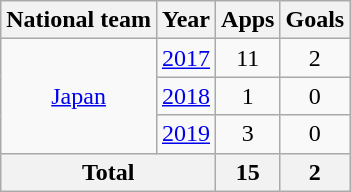<table class="wikitable" style="text-align:center">
<tr>
<th>National team</th>
<th>Year</th>
<th>Apps</th>
<th>Goals</th>
</tr>
<tr>
<td rowspan="3"><a href='#'>Japan</a></td>
<td><a href='#'>2017</a></td>
<td>11</td>
<td>2</td>
</tr>
<tr>
<td><a href='#'>2018</a></td>
<td>1</td>
<td>0</td>
</tr>
<tr>
<td><a href='#'>2019</a></td>
<td>3</td>
<td>0</td>
</tr>
<tr>
<th colspan="2">Total</th>
<th>15</th>
<th>2</th>
</tr>
</table>
